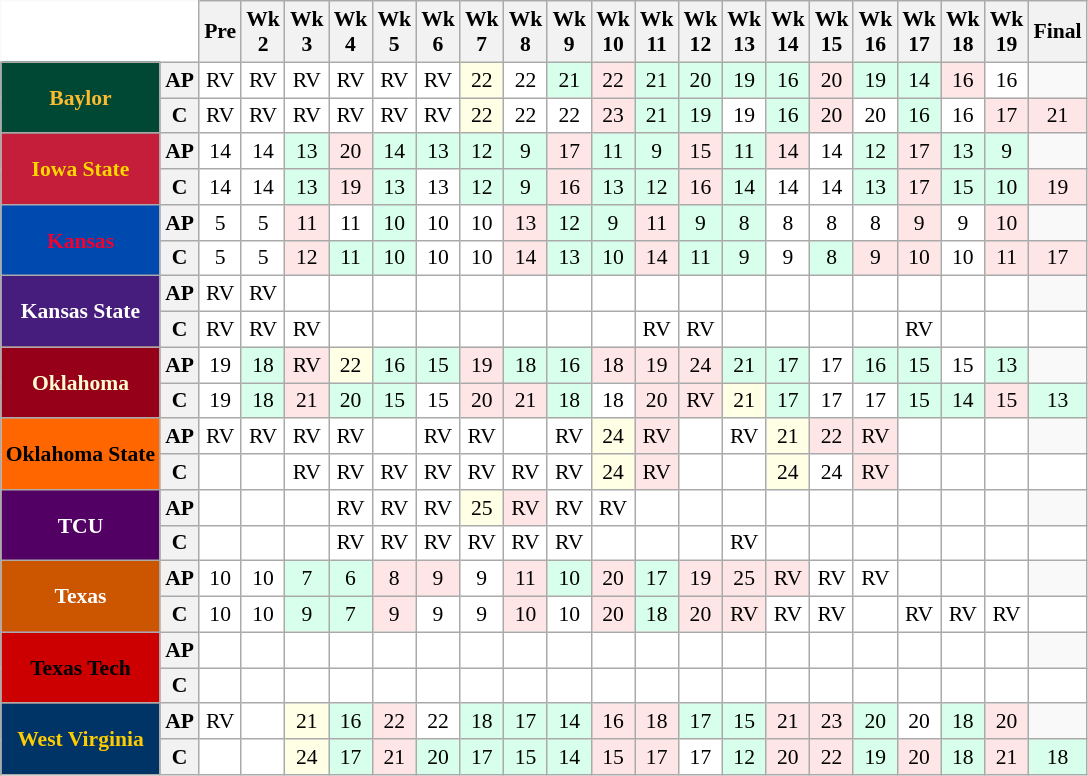<table class="wikitable" style="white-space:nowrap;font-size:90%;">
<tr>
<th colspan=2 style="background:white; border-top-style:hidden; border-left-style:hidden;"> </th>
<th>Pre</th>
<th>Wk<br>2</th>
<th>Wk<br>3</th>
<th>Wk<br>4</th>
<th>Wk<br>5</th>
<th>Wk<br>6</th>
<th>Wk<br>7</th>
<th>Wk<br>8</th>
<th>Wk<br>9</th>
<th>Wk<br>10</th>
<th>Wk<br>11</th>
<th>Wk<br>12</th>
<th>Wk<br>13</th>
<th>Wk<br>14</th>
<th>Wk<br>15</th>
<th>Wk<br>16</th>
<th>Wk<br>17</th>
<th>Wk<br>18</th>
<th>Wk<br>19</th>
<th>Final</th>
</tr>
<tr style="text-align:center;">
<th rowspan=2 style="background:#004834; color:#FDBB2F;">Baylor</th>
<th>AP</th>
<td style="background:#FFF;">RV</td>
<td style="background:#FFF;">RV</td>
<td style="background:#FFF;">RV</td>
<td style="background:#FFF;">RV</td>
<td style="background:#FFF;">RV</td>
<td style="background:#FFF;">RV</td>
<td style="background:#FFFFE6;">22</td>
<td style="background:#FFF;">22</td>
<td style="background:#D8FFEB;">21</td>
<td style="background:#FFE6E6;">22</td>
<td style="background:#D8FFEB;">21</td>
<td style="background:#D8FFEB;">20</td>
<td style="background:#D8FFEB;">19</td>
<td style="background:#D8FFEB;">16</td>
<td style="background:#FFE6E6;">20</td>
<td style="background:#D8FFEB;">19</td>
<td style="background:#D8FFEB;">14</td>
<td style="background:#FFE6E6;">16</td>
<td style="background:#FFF;">16</td>
</tr>
<tr style="text-align:center;">
<th>C</th>
<td style="background:#FFF;">RV</td>
<td style="background:#FFF;">RV</td>
<td style="background:#FFF;">RV</td>
<td style="background:#FFF;">RV</td>
<td style="background:#FFF;">RV</td>
<td style="background:#FFF;">RV</td>
<td style="background:#FFFFE6;">22</td>
<td style="background:#FFF;">22</td>
<td style="background:#FFF;">22</td>
<td style="background:#FFE6E6;">23</td>
<td style="background:#D8FFEB;">21</td>
<td style="background:#D8FFEB;">19</td>
<td style="background:#FFF;">19</td>
<td style="background:#D8FFEB;">16</td>
<td style="background:#FFE6E6;">20</td>
<td style="background:#FFF;">20</td>
<td style="background:#D8FFEB;">16</td>
<td style="background:#FFF;">16</td>
<td style="background:#FFE6E6;">17</td>
<td style="background:#FFE6E6;">21</td>
</tr>
<tr style="text-align:center;">
<th rowspan=2 style="background:#C41E3A; color:#FFD700;">Iowa State</th>
<th>AP</th>
<td style="background:#FFF;">14</td>
<td style="background:#FFF;">14</td>
<td style="background:#D8FFEB;">13</td>
<td style="background:#FFE6E6;">20</td>
<td style="background:#D8FFEB;">14</td>
<td style="background:#D8FFEB;">13</td>
<td style="background:#D8FFEB;">12</td>
<td style="background:#D8FFEB;">9</td>
<td style="background:#FFE6E6;">17</td>
<td style="background:#D8FFEB;">11</td>
<td style="background:#D8FFEB;">9</td>
<td style="background:#FFE6E6;">15</td>
<td style="background:#D8FFEB;">11</td>
<td style="background:#FFE6E6;">14</td>
<td style="background:#FFF;">14</td>
<td style="background:#D8FFEB;">12</td>
<td style="background:#FFE6E6;">17</td>
<td style="background:#D8FFEB;">13</td>
<td style="background:#D8FFEB;">9</td>
</tr>
<tr style="text-align:center;">
<th>C</th>
<td style="background:#FFF;">14</td>
<td style="background:#FFF;">14</td>
<td style="background:#D8FFEB;">13</td>
<td style="background:#FFE6E6;">19</td>
<td style="background:#D8FFEB;">13</td>
<td style="background:#FFF;">13</td>
<td style="background:#D8FFEB;">12</td>
<td style="background:#D8FFEB;">9</td>
<td style="background:#FFE6E6;">16</td>
<td style="background:#D8FFEB;">13</td>
<td style="background:#D8FFEB;">12</td>
<td style="background:#FFE6E6;">16</td>
<td style="background:#D8FFEB;">14</td>
<td style="background:#FFF;">14</td>
<td style="background:#FFF;">14</td>
<td style="background:#D8FFEB;">13</td>
<td style="background:#FFE6E6;">17</td>
<td style="background:#D8FFEB;">15</td>
<td style="background:#D8FFEB;">10</td>
<td style="background:#FFE6E6;">19</td>
</tr>
<tr style="text-align:center;">
<th rowspan=2 style="background:#0049AF; color:#F20030;">Kansas</th>
<th>AP</th>
<td style="background:#FFF;">5</td>
<td style="background:#FFF;">5</td>
<td style="background:#FFE6E6;">11</td>
<td style="background:#FFF;">11</td>
<td style="background:#D8FFEB;">10</td>
<td style="background:#FFF;">10</td>
<td style="background:#FFF;">10</td>
<td style="background:#FFE6E6;">13</td>
<td style="background:#D8FFEB;">12</td>
<td style="background:#D8FFEB;">9</td>
<td style="background:#FFE6E6;">11</td>
<td style="background:#D8FFEB;">9</td>
<td style="background:#D8FFEB;">8</td>
<td style="background:#FFF;">8</td>
<td style="background:#FFF;">8</td>
<td style="background:#FFF;">8</td>
<td style="background:#FFE6E6;">9</td>
<td style="background:#FFF;">9</td>
<td style="background:#FFE6E6;">10</td>
</tr>
<tr style="text-align:center;">
<th>C</th>
<td style="background:#FFF;">5</td>
<td style="background:#FFF;">5</td>
<td style="background:#FFE6E6;">12</td>
<td style="background:#D8FFEB;">11</td>
<td style="background:#D8FFEB;">10</td>
<td style="background:#FFF;">10</td>
<td style="background:#FFF;">10</td>
<td style="background:#FFE6E6;">14</td>
<td style="background:#D8FFEB;">13</td>
<td style="background:#D8FFEB;">10</td>
<td style="background:#FFE6E6;">14</td>
<td style="background:#D8FFEB;">11</td>
<td style="background:#D8FFEB;">9</td>
<td style="background:#FFF;">9</td>
<td style="background:#D8FFEB;">8</td>
<td style="background:#FFE6E6;">9</td>
<td style="background:#FFE6E6;">10</td>
<td style="background:#FFF;">10</td>
<td style="background:#FFE6E6;">11</td>
<td style="background:#FFE6E6;">17</td>
</tr>
<tr style="text-align:center;">
<th rowspan=2 style="background:#461D7C; color:#FFFFFF;">Kansas State</th>
<th>AP</th>
<td style="background:#FFF;">RV</td>
<td style="background:#FFF;">RV</td>
<td style="background:#FFF;"></td>
<td style="background:#FFF;"></td>
<td style="background:#FFF;"></td>
<td style="background:#FFF;"></td>
<td style="background:#FFF;"></td>
<td style="background:#FFF;"></td>
<td style="background:#FFF;"></td>
<td style="background:#FFF;"></td>
<td style="background:#FFF;"></td>
<td style="background:#FFF;"></td>
<td style="background:#FFF;"></td>
<td style="background:#FFF;"></td>
<td style="background:#FFF;"></td>
<td style="background:#FFF;"></td>
<td style="background:#FFF;"></td>
<td style="background:#FFF;"></td>
<td style="background:#FFF;"></td>
</tr>
<tr style="text-align:center;">
<th>C</th>
<td style="background:#FFF;">RV</td>
<td style="background:#FFF;">RV</td>
<td style="background:#FFF;">RV</td>
<td style="background:#FFF;"></td>
<td style="background:#FFF;"></td>
<td style="background:#FFF;"></td>
<td style="background:#FFF;"></td>
<td style="background:#FFF;"></td>
<td style="background:#FFF;"></td>
<td style="background:#FFF;"></td>
<td style="background:#FFF;">RV</td>
<td style="background:#FFF;">RV</td>
<td style="background:#FFF;"></td>
<td style="background:#FFF;"></td>
<td style="background:#FFF;"></td>
<td style="background:#FFF;"></td>
<td style="background:#FFF;">RV</td>
<td style="background:#FFF;"></td>
<td style="background:#FFF;"></td>
<td style="background:#FFF;"></td>
</tr>
<tr style="text-align:center;">
<th rowspan=2 style="background:#960018; color:#FFFDD0;">Oklahoma</th>
<th>AP</th>
<td style="background:#FFF;">19</td>
<td style="background:#D8FFEB;">18</td>
<td style="background:#FFE6E6;">RV</td>
<td style="background:#FFFFE6;">22</td>
<td style="background:#D8FFEB;">16</td>
<td style="background:#D8FFEB;">15</td>
<td style="background:#FFE6E6;">19</td>
<td style="background:#D8FFEB;">18</td>
<td style="background:#D8FFEB;">16</td>
<td style="background:#FFE6E6;">18</td>
<td style="background:#FFE6E6;">19</td>
<td style="background:#FFE6E6;">24</td>
<td style="background:#D8FFEB;">21</td>
<td style="background:#D8FFEB;">17</td>
<td style="background:#FFF;">17</td>
<td style="background:#D8FFEB;">16</td>
<td style="background:#D8FFEB;">15</td>
<td style="background:#FFF;">15</td>
<td style="background:#D8FFEB;">13</td>
</tr>
<tr style="text-align:center;">
<th>C</th>
<td style="background:#FFF;">19</td>
<td style="background:#D8FFEB;">18</td>
<td style="background:#FFE6E6;">21</td>
<td style="background:#D8FFEB;">20</td>
<td style="background:#D8FFEB;">15</td>
<td style="background:#FFF;">15</td>
<td style="background:#FFE6E6;">20</td>
<td style="background:#FFE6E6;">21</td>
<td style="background:#D8FFEB;">18</td>
<td style="background:#FFF;">18</td>
<td style="background:#FFE6E6;">20</td>
<td style="background:#FFE6E6;">RV</td>
<td style="background:#FFFFE6;">21</td>
<td style="background:#D8FFEB;">17</td>
<td style="background:#FFF;">17</td>
<td style="background:#FFF;">17</td>
<td style="background:#D8FFEB;">15</td>
<td style="background:#D8FFEB;">14</td>
<td style="background:#FFE6E6;">15</td>
<td style="background:#D8FFEB;">13</td>
</tr>
<tr style="text-align:center;">
<th rowspan=2 style="background:#FF6600; color:#000000;">Oklahoma State</th>
<th>AP</th>
<td style="background:#FFF;">RV</td>
<td style="background:#FFF;">RV</td>
<td style="background:#FFF;">RV</td>
<td style="background:#FFF;">RV</td>
<td style="background:#FFF;"></td>
<td style="background:#FFF;">RV</td>
<td style="background:#FFF;">RV</td>
<td style="background:#FFF;"></td>
<td style="background:#FFF;">RV</td>
<td style="background:#FFFFE6;">24</td>
<td style="background:#FFE6E6;">RV</td>
<td style="background:#FFF;"></td>
<td style="background:#FFF;">RV</td>
<td style="background:#FFFFE6;">21</td>
<td style="background:#FFE6E6;">22</td>
<td style="background:#FFE6E6;">RV</td>
<td style="background:#FFF;"></td>
<td style="background:#FFF;"></td>
<td style="background:#FFF;"></td>
</tr>
<tr style="text-align:center;">
<th>C</th>
<td style="background:#FFF;"></td>
<td style="background:#FFF;"></td>
<td style="background:#FFF;">RV</td>
<td style="background:#FFF;">RV</td>
<td style="background:#FFF;">RV</td>
<td style="background:#FFF;">RV</td>
<td style="background:#FFF;">RV</td>
<td style="background:#FFF;">RV</td>
<td style="background:#FFF;">RV</td>
<td style="background:#FFFFE6;">24</td>
<td style="background:#FFE6E6;">RV</td>
<td style="background:#FFF;"></td>
<td style="background:#FFF;"></td>
<td style="background:#FFFFE6;">24</td>
<td style="background:#FFF;">24</td>
<td style="background:#FFE6E6;">RV</td>
<td style="background:#FFF;"></td>
<td style="background:#FFF;"></td>
<td style="background:#FFF;"></td>
<td style="background:#FFF;"></td>
</tr>
<tr style="text-align:center;">
<th rowspan=2 style="background:#520063; color:#FFFFFF;">TCU</th>
<th>AP</th>
<td style="background:#FFF;"></td>
<td style="background:#FFF;"></td>
<td style="background:#FFF;"></td>
<td style="background:#FFF;">RV</td>
<td style="background:#FFF;">RV</td>
<td style="background:#FFF;">RV</td>
<td style="background:#FFFFE6;">25</td>
<td style="background:#FFE6E6;">RV</td>
<td style="background:#FFF;">RV</td>
<td style="background:#FFF;">RV</td>
<td style="background:#FFF;"></td>
<td style="background:#FFF;"></td>
<td style="background:#FFF;"></td>
<td style="background:#FFF;"></td>
<td style="background:#FFF;"></td>
<td style="background:#FFF;"></td>
<td style="background:#FFF;"></td>
<td style="background:#FFF;"></td>
<td style="background:#FFF;"></td>
</tr>
<tr style="text-align:center;">
<th>C</th>
<td style="background:#FFF;"></td>
<td style="background:#FFF;"></td>
<td style="background:#FFF;"></td>
<td style="background:#FFF;">RV</td>
<td style="background:#FFF;">RV</td>
<td style="background:#FFF;">RV</td>
<td style="background:#FFF;">RV</td>
<td style="background:#FFF;">RV</td>
<td style="background:#FFF;">RV</td>
<td style="background:#FFF;"></td>
<td style="background:#FFF;"></td>
<td style="background:#FFF;"></td>
<td style="background:#FFF;">RV</td>
<td style="background:#FFF;"></td>
<td style="background:#FFF;"></td>
<td style="background:#FFF;"></td>
<td style="background:#FFF;"></td>
<td style="background:#FFF;"></td>
<td style="background:#FFF;"></td>
<td style="background:#FFF;"></td>
</tr>
<tr style="text-align:center;">
<th rowspan=2 style="background:#CC5500; color:#FFFFFF;">Texas</th>
<th>AP</th>
<td style="background:#FFF;">10</td>
<td style="background:#FFF;">10</td>
<td style="background:#D8FFEB;">7</td>
<td style="background:#D8FFEB;">6</td>
<td style="background:#FFE6E6;">8</td>
<td style="background:#FFE6E6;">9</td>
<td style="background:#FFF;">9</td>
<td style="background:#FFE6E6;">11</td>
<td style="background:#D8FFEB;">10</td>
<td style="background:#FFE6E6;">20</td>
<td style="background:#D8FFEB;">17</td>
<td style="background:#FFE6E6;">19</td>
<td style="background:#FFE6E6;">25</td>
<td style="background:#FFE6E6;">RV</td>
<td style="background:#FFF;">RV</td>
<td style="background:#FFF;">RV</td>
<td style="background:#FFF;"></td>
<td style="background:#FFF;"></td>
<td style="background:#FFF;"></td>
</tr>
<tr style="text-align:center;">
<th>C</th>
<td style="background:#FFF;">10</td>
<td style="background:#FFF;">10</td>
<td style="background:#D8FFEB;">9</td>
<td style="background:#D8FFEB;">7</td>
<td style="background:#FFE6E6;">9</td>
<td style="background:#FFF;">9</td>
<td style="background:#FFF;">9</td>
<td style="background:#FFE6E6;">10</td>
<td style="background:#FFF;">10</td>
<td style="background:#FFE6E6;">20</td>
<td style="background:#D8FFEB;">18</td>
<td style="background:#FFE6E6;">20</td>
<td style="background:#FFE6E6;">RV</td>
<td style="background:#FFF;">RV</td>
<td style="background:#FFF;">RV</td>
<td style="background:#FFF;"></td>
<td style="background:#FFF;">RV</td>
<td style="background:#FFF;">RV</td>
<td style="background:#FFF;">RV</td>
<td style="background:#FFF;"></td>
</tr>
<tr style="text-align:center;">
<th rowspan=2 style="background:#CC0000; color:#000000;">Texas Tech</th>
<th>AP</th>
<td style="background:#FFF;"></td>
<td style="background:#FFF;"></td>
<td style="background:#FFF;"></td>
<td style="background:#FFF;"></td>
<td style="background:#FFF;"></td>
<td style="background:#FFF;"></td>
<td style="background:#FFF;"></td>
<td style="background:#FFF;"></td>
<td style="background:#FFF;"></td>
<td style="background:#FFF;"></td>
<td style="background:#FFF;"></td>
<td style="background:#FFF;"></td>
<td style="background:#FFF;"></td>
<td style="background:#FFF;"></td>
<td style="background:#FFF;"></td>
<td style="background:#FFF;"></td>
<td style="background:#FFF;"></td>
<td style="background:#FFF;"></td>
<td style="background:#FFF;"></td>
</tr>
<tr style="text-align:center;">
<th>C</th>
<td style="background:#FFF;"></td>
<td style="background:#FFF;"></td>
<td style="background:#FFF;"></td>
<td style="background:#FFF;"></td>
<td style="background:#FFF;"></td>
<td style="background:#FFF;"></td>
<td style="background:#FFF;"></td>
<td style="background:#FFF;"></td>
<td style="background:#FFF;"></td>
<td style="background:#FFF;"></td>
<td style="background:#FFF;"></td>
<td style="background:#FFF;"></td>
<td style="background:#FFF;"></td>
<td style="background:#FFF;"></td>
<td style="background:#FFF;"></td>
<td style="background:#FFF;"></td>
<td style="background:#FFF;"></td>
<td style="background:#FFF;"></td>
<td style="background:#FFF;"></td>
<td style="background:#FFF;"></td>
</tr>
<tr style="text-align:center;">
<th rowspan=2 style="background:#003366; color:#FFCC00;">West Virginia</th>
<th>AP</th>
<td style="background:#FFF;">RV</td>
<td style="background:#FFF;"></td>
<td style="background:#FFFFE6;">21</td>
<td style="background:#D8FFEB;">16</td>
<td style="background:#FFE6E6;">22</td>
<td style="background:#FFF;">22</td>
<td style="background:#D8FFEB;">18</td>
<td style="background:#D8FFEB;">17</td>
<td style="background:#D8FFEB;">14</td>
<td style="background:#FFE6E6;">16</td>
<td style="background:#FFE6E6;">18</td>
<td style="background:#D8FFEB;">17</td>
<td style="background:#D8FFEB;">15</td>
<td style="background:#FFE6E6;">21</td>
<td style="background:#FFE6E6;">23</td>
<td style="background:#D8FFEB;">20</td>
<td style="background:#FFF;">20</td>
<td style="background:#D8FFEB;">18</td>
<td style="background:#FFE6E6;">20</td>
</tr>
<tr style="text-align:center;">
<th>C</th>
<td style="background:#FFF;"></td>
<td style="background:#FFF;"></td>
<td style="background:#FFFFE6;">24</td>
<td style="background:#D8FFEB;">17</td>
<td style="background:#FFE6E6;">21</td>
<td style="background:#D8FFEB;">20</td>
<td style="background:#D8FFEB;">17</td>
<td style="background:#D8FFEB;">15</td>
<td style="background:#D8FFEB;">14</td>
<td style="background:#FFE6E6;">15</td>
<td style="background:#FFE6E6;">17</td>
<td style="background:#FFF;">17</td>
<td style="background:#D8FFEB;">12</td>
<td style="background:#FFE6E6;">20</td>
<td style="background:#FFE6E6;">22</td>
<td style="background:#D8FFEB;">19</td>
<td style="background:#FFE6E6;">20</td>
<td style="background:#D8FFEB;">18</td>
<td style="background:#FFE6E6;">21</td>
<td style="background:#D8FFEB;">18</td>
</tr>
</table>
